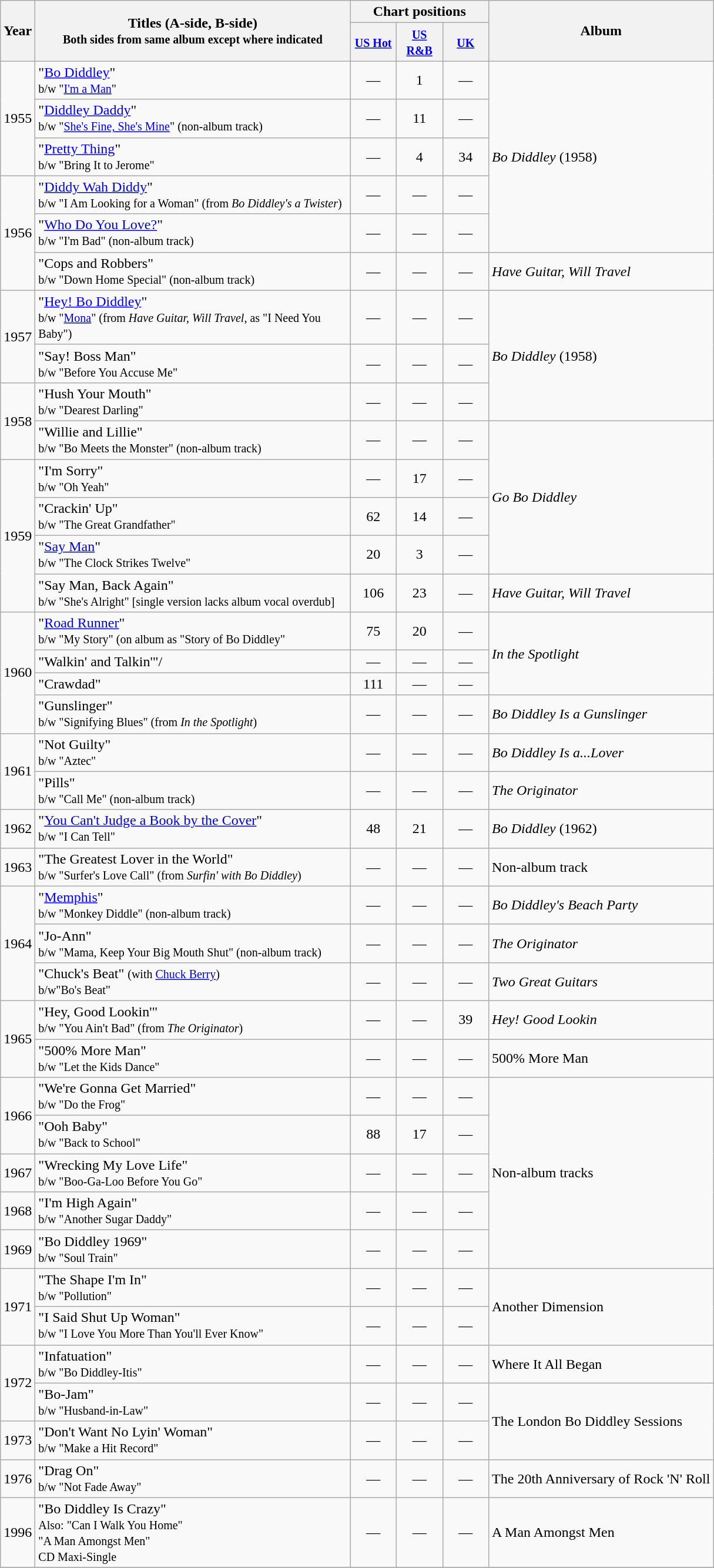<table class="wikitable">
<tr>
<th rowspan="2">Year</th>
<th width="350" rowspan="2">Titles (A-side, B-side)<br><small>Both sides from same album except where indicated</small></th>
<th colspan="3">Chart positions</th>
<th rowspan="2">Album</th>
</tr>
<tr>
<th width="45"><small><a href='#'>US Hot</a><br></small></th>
<th width="45"><small><a href='#'>US R&B</a><br></small></th>
<th width="45"><small><a href='#'>UK</a><br></small></th>
</tr>
<tr>
<td rowspan="3">1955</td>
<td>"<a href='#'>Bo Diddley</a>"<br><small>b/w "<a href='#'>I'm a Man</a>"</small></td>
<td align="center">—</td>
<td align="center">1</td>
<td align="center">—</td>
<td align="left" rowspan="5"><em>Bo Diddley</em> (1958)</td>
</tr>
<tr>
<td>"<a href='#'>Diddley Daddy</a>"<br><small>b/w "<a href='#'>She's Fine, She's Mine</a>" (non-album track)</small></td>
<td align="center">—</td>
<td align="center">11</td>
<td align="center">—</td>
</tr>
<tr>
<td>"<a href='#'>Pretty Thing</a>"<br><small>b/w "Bring It to Jerome"</small></td>
<td align="center">—</td>
<td align="center">4</td>
<td align="center">34</td>
</tr>
<tr>
<td rowspan="3">1956</td>
<td>"<a href='#'>Diddy Wah Diddy</a>"<br><small>b/w "I Am Looking for a Woman" (from <em>Bo Diddley's a Twister</em>)</small></td>
<td align="center">—</td>
<td align="center">—</td>
<td align="center">—</td>
</tr>
<tr>
<td>"<a href='#'>Who Do You Love?</a>"<br><small>b/w "I'm Bad" (non-album track)</small></td>
<td align="center">—</td>
<td align="center">—</td>
<td align="center">—</td>
</tr>
<tr>
<td>"Cops and Robbers"<br><small>b/w "Down Home Special" (non-album track)</small></td>
<td align="center">—</td>
<td align="center">—</td>
<td align="center">—</td>
<td align="left"><em>Have Guitar, Will Travel</em></td>
</tr>
<tr>
<td rowspan="2">1957</td>
<td>"<a href='#'>Hey! Bo Diddley</a>"<br><small>b/w "<a href='#'>Mona</a>" (from <em>Have Guitar, Will Travel</em>, as "I Need You Baby")</small></td>
<td align="center">—</td>
<td align="center">—</td>
<td align="center">—</td>
<td align="left" rowspan="3"><em>Bo Diddley</em> (1958)</td>
</tr>
<tr>
<td>"Say! Boss Man"<br><small>b/w "Before You Accuse Me"</small></td>
<td align="center">—</td>
<td align="center">—</td>
<td align="center">—</td>
</tr>
<tr>
<td rowspan="2">1958</td>
<td>"Hush Your Mouth"<br><small>b/w "Dearest Darling"</small></td>
<td align="center">—</td>
<td align="center">—</td>
<td align="center">—</td>
</tr>
<tr>
<td>"Willie and Lillie"<br><small>b/w "Bo Meets the Monster" (non-album track)</small></td>
<td align="center">—</td>
<td align="center">—</td>
<td align="center">—</td>
<td align="left" rowspan="4"><em>Go Bo Diddley</em></td>
</tr>
<tr>
<td rowspan="4">1959</td>
<td>"I'm Sorry"<br><small>b/w "Oh Yeah"</small></td>
<td align="center">—</td>
<td align="center">17</td>
<td align="center">—</td>
</tr>
<tr>
<td>"Crackin' Up"<br><small>b/w "The Great Grandfather"</small></td>
<td align="center">62</td>
<td align="center">14</td>
<td align="center">—</td>
</tr>
<tr>
<td>"<a href='#'>Say Man</a>"<br><small>b/w "The Clock Strikes Twelve"</small></td>
<td align="center">20</td>
<td align="center">3</td>
<td align="center">—</td>
</tr>
<tr>
<td>"Say Man, Back Again"<br><small>b/w "She's Alright" [single version lacks album vocal overdub]</small></td>
<td align="center">106</td>
<td align="center">23</td>
<td align="center">—</td>
<td align="left"><em>Have Guitar, Will Travel</em></td>
</tr>
<tr>
<td rowspan="4">1960</td>
<td>"<a href='#'>Road Runner</a>"<br><small>b/w "My Story" (on album as "Story of Bo Diddley"</small></td>
<td align="center">75</td>
<td align="center">20</td>
<td align="center">—</td>
<td align="left" rowspan="3"><em>In the Spotlight</em></td>
</tr>
<tr>
<td>"Walkin' and Talkin'"/</td>
<td align="center">—</td>
<td align="center">—</td>
<td align="center">—</td>
</tr>
<tr>
<td>"Crawdad"</td>
<td align="center">111</td>
<td align="center">—</td>
<td align="center">—</td>
</tr>
<tr>
<td>"Gunslinger"<br><small>b/w "Signifying Blues" (from <em>In the Spotlight</em>)</small></td>
<td align="center">—</td>
<td align="center">—</td>
<td align="center">—</td>
<td align="left"><em>Bo Diddley Is a Gunslinger</em></td>
</tr>
<tr>
<td rowspan="2">1961</td>
<td>"Not Guilty"<br><small>b/w "Aztec"</small></td>
<td align="center">—</td>
<td align="center">—</td>
<td align="center">—</td>
<td align="left"><em>Bo Diddley Is a...Lover</em></td>
</tr>
<tr>
<td>"Pills"<br><small>b/w "Call Me" (non-album track)</small></td>
<td align="center">—</td>
<td align="center">—</td>
<td align="center">—</td>
<td align="left"><em>The Originator</em></td>
</tr>
<tr>
<td>1962</td>
<td>"<a href='#'>You Can't Judge a Book by the Cover</a>"<br><small>b/w "I Can Tell"</small></td>
<td align="center">48</td>
<td align="center">21</td>
<td align="center">—</td>
<td align="left"><em>Bo Diddley</em> (1962)</td>
</tr>
<tr>
<td>1963</td>
<td>"The Greatest Lover in the World"<br><small>b/w "Surfer's Love Call" (from <em>Surfin' with Bo Diddley</em>)</small></td>
<td align="center">—</td>
<td align="center">—</td>
<td align="center">—</td>
<td align="left">Non-album track</td>
</tr>
<tr>
<td rowspan="3">1964</td>
<td>"<a href='#'>Memphis</a>"<br><small>b/w "Monkey Diddle" (non-album track)</small></td>
<td align="center">—</td>
<td align="center">—</td>
<td align="center">—</td>
<td align="left"><em>Bo Diddley's Beach Party</em></td>
</tr>
<tr>
<td>"Jo-Ann"<br><small>b/w "Mama, Keep Your Big Mouth Shut" (non-album track)</small></td>
<td align="center">—</td>
<td align="center">—</td>
<td align="center">—</td>
<td align="left"><em>The Originator</em></td>
</tr>
<tr>
<td>"Chuck's Beat" <small>(with <a href='#'>Chuck Berry</a>)<br>b/w"Bo's Beat"</small></td>
<td align="center">—</td>
<td align="center">—</td>
<td align="center">—</td>
<td align="left"><em>Two Great Guitars</em></td>
</tr>
<tr>
<td rowspan="2">1965</td>
<td>"Hey, Good Lookin'"<br><small>b/w "You Ain't Bad" (from <em>The Originator</em>)</small></td>
<td align="center">—</td>
<td align="center">—</td>
<td align="center">39</td>
<td align="left"><em>Hey! Good Lookin<strong></td>
</tr>
<tr>
<td>"500% More Man"<br><small>b/w "Let the Kids Dance"</small></td>
<td align="center">—</td>
<td align="center">—</td>
<td align="center">—</td>
<td align="left"></em>500% More Man<em></td>
</tr>
<tr>
<td rowspan="2">1966</td>
<td>"We're Gonna Get Married"<br><small>b/w "Do the Frog"</small></td>
<td align="center">—</td>
<td align="center">—</td>
<td align="center">—</td>
<td align="left" rowspan="5">Non-album tracks</td>
</tr>
<tr>
<td>"Ooh Baby"<br><small>b/w "Back to School"</small></td>
<td align="center">88</td>
<td align="center">17</td>
<td align="center">—</td>
</tr>
<tr>
<td>1967</td>
<td>"Wrecking My Love Life"<br><small>b/w "Boo-Ga-Loo Before You Go"</small></td>
<td align="center">—</td>
<td align="center">—</td>
<td align="center">—</td>
</tr>
<tr>
<td>1968</td>
<td>"I'm High Again"<br><small>b/w "Another Sugar Daddy"</small></td>
<td align="center">—</td>
<td align="center">—</td>
<td align="center">—</td>
</tr>
<tr>
<td>1969</td>
<td>"Bo Diddley 1969"<br><small>b/w "Soul Train"</small></td>
<td align="center">—</td>
<td align="center">—</td>
<td align="center">—</td>
</tr>
<tr>
<td rowspan="2">1971</td>
<td>"The Shape I'm In"<br><small>b/w "Pollution"</small></td>
<td align="center">—</td>
<td align="center">—</td>
<td align="center">—</td>
<td align="left" rowspan="2"></em>Another Dimension<em></td>
</tr>
<tr>
<td>"I Said Shut Up Woman"<br><small>b/w "I Love You More Than You'll Ever Know"</small></td>
<td align="center">—</td>
<td align="center">—</td>
<td align="center">—</td>
</tr>
<tr>
<td rowspan="2">1972</td>
<td>"Infatuation" <br><small>b/w "Bo Diddley-Itis"</small></td>
<td align="center">—</td>
<td align="center">—</td>
<td align="center">—</td>
<td align="left"></em>Where It All Began<em></td>
</tr>
<tr>
<td>"Bo-Jam"<br><small>b/w "Husband-in-Law"</small></td>
<td align="center">—</td>
<td align="center">—</td>
<td align="center">—</td>
<td align="left" rowspan="2"></em>The London Bo Diddley Sessions<em></td>
</tr>
<tr>
<td>1973</td>
<td>"Don't Want No Lyin' Woman"<br><small>b/w "Make a Hit Record"</small></td>
<td align="center">—</td>
<td align="center">—</td>
<td align="center">—</td>
</tr>
<tr>
<td>1976</td>
<td>"Drag On"<br><small>b/w "Not Fade Away"</small></td>
<td align="center">—</td>
<td align="center">—</td>
<td align="center">—</td>
<td align="left"></em>The 20th Anniversary of Rock 'N' Roll<em></td>
</tr>
<tr>
<td>1996</td>
<td>"Bo Diddley Is Crazy"<br><small>Also: "Can I Walk You Home"<br>"A Man Amongst Men"<br>CD Maxi-Single</small></td>
<td align="center">—</td>
<td align="center">—</td>
<td align="center">—</td>
<td align="left"></em>A Man Amongst Men<em></td>
</tr>
<tr>
</tr>
</table>
